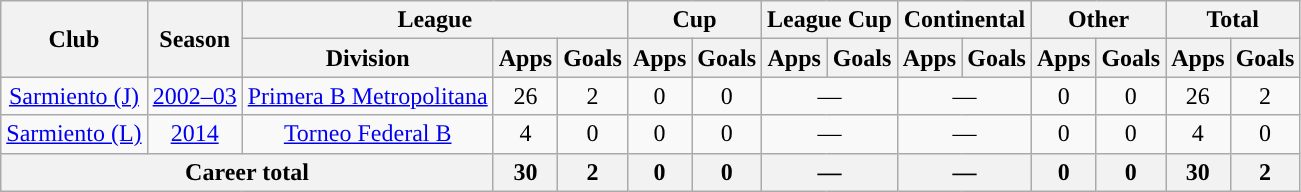<table class="wikitable" style="text-align:center">
<tr>
<th rowspan="2">Club</th>
<th rowspan="2">Season</th>
<th colspan="3">League</th>
<th colspan="2">Cup</th>
<th colspan="2">League Cup</th>
<th colspan="2">Continental</th>
<th colspan="2">Other</th>
<th colspan="2">Total</th>
</tr>
<tr>
<th>Division</th>
<th>Apps</th>
<th>Goals</th>
<th>Apps</th>
<th>Goals</th>
<th>Apps</th>
<th>Goals</th>
<th>Apps</th>
<th>Goals</th>
<th>Apps</th>
<th>Goals</th>
<th>Apps</th>
<th>Goals</th>
</tr>
<tr>
<td rowspan="1"><a href='#'>Sarmiento (J)</a></td>
<td><a href='#'>2002–03</a></td>
<td rowspan="1"><a href='#'>Primera B Metropolitana</a></td>
<td>26</td>
<td>2</td>
<td>0</td>
<td>0</td>
<td colspan="2">—</td>
<td colspan="2">—</td>
<td>0</td>
<td>0</td>
<td>26</td>
<td>2</td>
</tr>
<tr>
<td rowspan="1"><a href='#'>Sarmiento (L)</a></td>
<td><a href='#'>2014</a></td>
<td rowspan="1"><a href='#'>Torneo Federal B</a></td>
<td>4</td>
<td>0</td>
<td>0</td>
<td>0</td>
<td colspan="2">—</td>
<td colspan="2">—</td>
<td>0</td>
<td>0</td>
<td>4</td>
<td>0</td>
</tr>
<tr>
<th colspan="3">Career total</th>
<th>30</th>
<th>2</th>
<th>0</th>
<th>0</th>
<th colspan="2">—</th>
<th colspan="2">—</th>
<th>0</th>
<th>0</th>
<th>30</th>
<th>2</th>
</tr>
</table>
